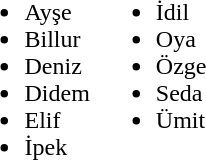<table>
<tr valign="top">
<td><br><ul><li> Ayşe</li><li> Billur</li><li> Deniz</li><li> Didem</li><li> Elif</li><li> İpek</li></ul></td>
<td><br><ul><li> İdil</li><li> Oya</li><li> Özge</li><li> Seda</li><li> Ümit</li></ul></td>
</tr>
</table>
